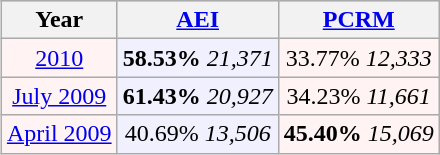<table class="wikitable"  style="float:right; font-size:100%; margin: 1em 1em 1em 1em;">
<tr style="background:lightgrey;">
<th>Year</th>
<th><a href='#'>AEI</a></th>
<th><a href='#'>PCRM</a></th>
</tr>
<tr>
<td style="text-align:center; background:#fff3f3;"><a href='#'>2010</a></td>
<td style="text-align:center; background:#f0f0ff;"><strong>58.53%</strong> <em>21,371</em></td>
<td style="text-align:center; background:#fff3f3;">33.77% <em>12,333</em></td>
</tr>
<tr>
<td style="text-align:center; background:#fff3f3;"><a href='#'>July 2009</a></td>
<td style="text-align:center; background:#f0f0ff;"><strong>61.43%</strong> <em>20,927</em></td>
<td style="text-align:center; background:#fff3f3;">34.23% <em>11,661</em></td>
</tr>
<tr>
<td style="text-align:center; background:#fff3f3;"><a href='#'>April 2009</a></td>
<td style="text-align:center; background:#f0f0ff;">40.69% <em>13,506</em></td>
<td style="text-align:center; background:#fff3f3;"><strong>45.40%</strong> <em>15,069</em></td>
</tr>
</table>
